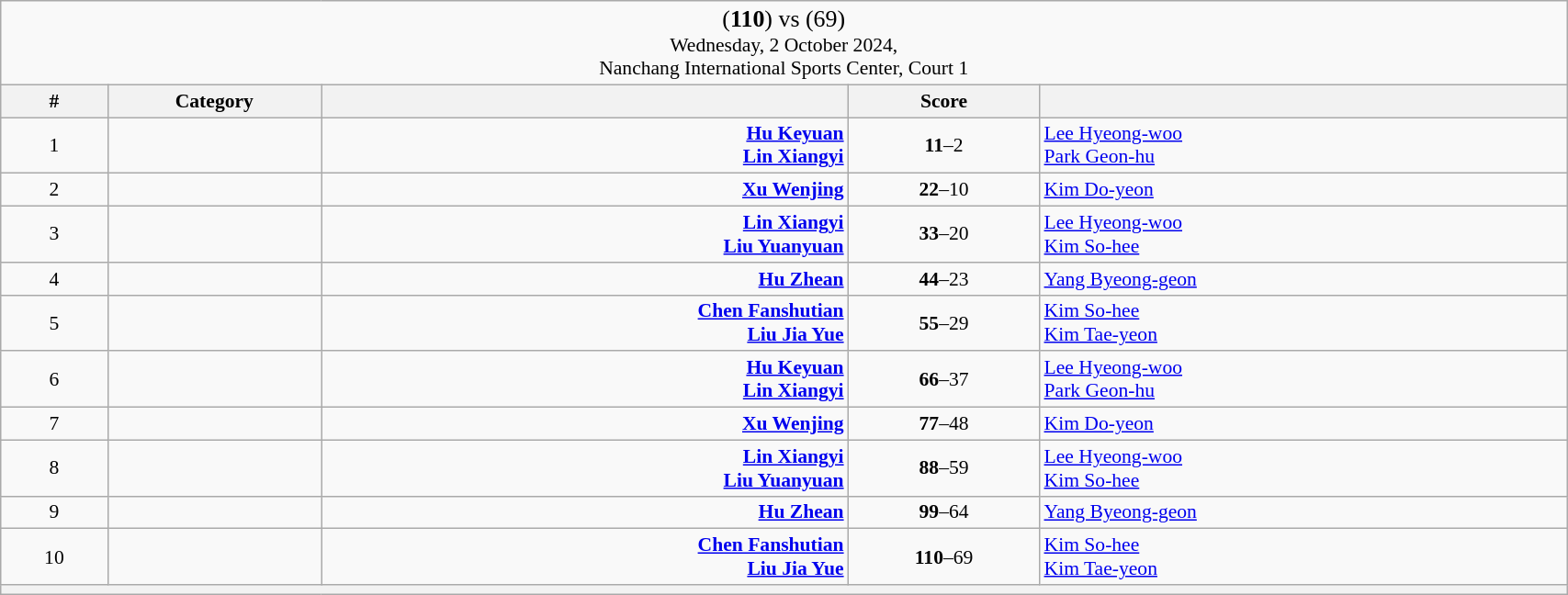<table class="wikitable mw-collapsible mw-collapsed" style="font-size:90%; text-align:center" width="90%">
<tr>
<td colspan="5"><big>(<strong>110</strong>) <strong></strong> vs  (69)</big><br>Wednesday, 2 October 2024, <br>Nanchang International Sports Center, Court 1</td>
</tr>
<tr>
<th width="25">#</th>
<th width="50">Category</th>
<th width="150"></th>
<th width="50">Score<br></th>
<th width="150"></th>
</tr>
<tr>
<td>1</td>
<td></td>
<td align="right"><strong><a href='#'>Hu Keyuan</a> <br><a href='#'>Lin Xiangyi</a> </strong></td>
<td><strong>11</strong>–2<br></td>
<td align="left"> <a href='#'>Lee Hyeong-woo</a><br> <a href='#'>Park Geon-hu</a></td>
</tr>
<tr>
<td>2</td>
<td></td>
<td align="right"><strong><a href='#'>Xu Wenjing</a> </strong></td>
<td><strong>22</strong>–10<br></td>
<td align="left"> <a href='#'>Kim Do-yeon</a></td>
</tr>
<tr>
<td>3</td>
<td></td>
<td align="right"><strong><a href='#'>Lin Xiangyi</a> <br><a href='#'>Liu Yuanyuan</a> </strong></td>
<td><strong>33</strong>–20<br></td>
<td align="left"> <a href='#'>Lee Hyeong-woo</a><br> <a href='#'>Kim So-hee</a></td>
</tr>
<tr>
<td>4</td>
<td></td>
<td align="right"><strong><a href='#'>Hu Zhean</a> </strong></td>
<td><strong>44</strong>–23<br></td>
<td align="left"> <a href='#'>Yang Byeong-geon</a></td>
</tr>
<tr>
<td>5</td>
<td></td>
<td align="right"><strong><a href='#'>Chen Fanshutian</a> <br><a href='#'>Liu Jia Yue</a> </strong></td>
<td><strong>55</strong>–29<br></td>
<td align="left"> <a href='#'>Kim So-hee</a><br> <a href='#'>Kim Tae-yeon</a></td>
</tr>
<tr>
<td>6</td>
<td></td>
<td align="right"><strong><a href='#'>Hu Keyuan</a> <br><a href='#'>Lin Xiangyi</a> </strong></td>
<td><strong>66</strong>–37<br></td>
<td align="left"> <a href='#'>Lee Hyeong-woo</a><br> <a href='#'>Park Geon-hu</a></td>
</tr>
<tr>
<td>7</td>
<td></td>
<td align="right"><strong><a href='#'>Xu Wenjing</a> </strong></td>
<td><strong>77</strong>–48<br></td>
<td align="left"> <a href='#'>Kim Do-yeon</a></td>
</tr>
<tr>
<td>8</td>
<td></td>
<td align="right"><strong><a href='#'>Lin Xiangyi</a> <br><a href='#'>Liu Yuanyuan</a> </strong></td>
<td><strong>88</strong>–59<br></td>
<td align="left"> <a href='#'>Lee Hyeong-woo</a><br> <a href='#'>Kim So-hee</a></td>
</tr>
<tr>
<td>9</td>
<td></td>
<td align="right"><strong><a href='#'>Hu Zhean</a> </strong></td>
<td><strong>99</strong>–64<br></td>
<td align="left"> <a href='#'>Yang Byeong-geon</a></td>
</tr>
<tr>
<td>10</td>
<td></td>
<td align="right"><strong><a href='#'>Chen Fanshutian</a> <br><a href='#'>Liu Jia Yue</a> </strong></td>
<td><strong>110</strong>–69<br></td>
<td align="left"> <a href='#'>Kim So-hee</a><br> <a href='#'>Kim Tae-yeon</a></td>
</tr>
<tr>
<th colspan="5"></th>
</tr>
</table>
